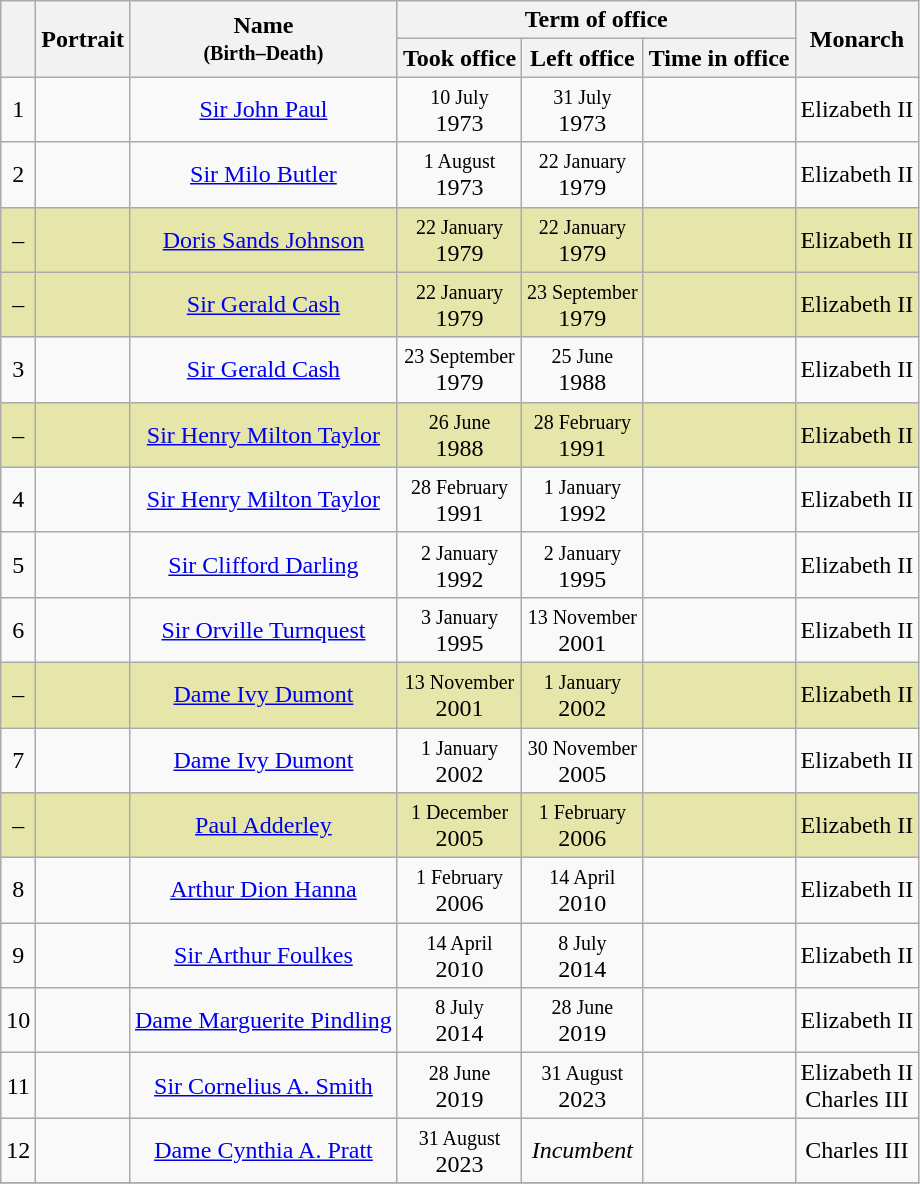<table class="wikitable" style="text-align:center;">
<tr>
<th rowspan="2"></th>
<th rowspan="2">Portrait</th>
<th rowspan="2">Name<br><small>(Birth–Death)</small></th>
<th colspan="3">Term of office</th>
<th rowspan="2">Monarch</th>
</tr>
<tr>
<th>Took office</th>
<th>Left office</th>
<th>Time in office</th>
</tr>
<tr>
<td>1</td>
<td></td>
<td><a href='#'>Sir John Paul</a><br></td>
<td><small>10 July</small><br>1973</td>
<td><small>31 July</small><br>1973</td>
<td></td>
<td>Elizabeth II</td>
</tr>
<tr>
<td>2</td>
<td></td>
<td><a href='#'>Sir Milo Butler</a><br></td>
<td><small>1 August</small><br>1973</td>
<td><small>22 January</small><br>1979</td>
<td></td>
<td>Elizabeth II</td>
</tr>
<tr style="background:#e6e6aa;">
<td>–</td>
<td></td>
<td><a href='#'>Doris Sands Johnson</a><br></td>
<td><small>22 January</small><br>1979</td>
<td><small>22 January</small><br>1979</td>
<td></td>
<td>Elizabeth II</td>
</tr>
<tr style="background:#e6e6aa;">
<td>–</td>
<td></td>
<td><a href='#'>Sir Gerald Cash</a><br></td>
<td><small>22 January</small><br>1979</td>
<td><small>23 September</small><br>1979</td>
<td></td>
<td>Elizabeth II</td>
</tr>
<tr>
<td>3</td>
<td></td>
<td><a href='#'>Sir Gerald Cash</a><br></td>
<td><small>23 September</small><br>1979</td>
<td><small>25 June</small><br>1988</td>
<td></td>
<td>Elizabeth II</td>
</tr>
<tr style="background:#e6e6aa;">
<td>–</td>
<td></td>
<td><a href='#'>Sir Henry Milton Taylor</a><br></td>
<td><small>26 June</small><br>1988</td>
<td><small>28 February</small><br>1991</td>
<td></td>
<td>Elizabeth II</td>
</tr>
<tr>
<td>4</td>
<td></td>
<td><a href='#'>Sir Henry Milton Taylor</a><br></td>
<td><small>28 February</small><br>1991</td>
<td><small>1 January</small><br>1992</td>
<td></td>
<td>Elizabeth II</td>
</tr>
<tr>
<td>5</td>
<td></td>
<td><a href='#'>Sir Clifford Darling</a><br></td>
<td><small>2 January</small><br>1992</td>
<td><small>2 January</small><br>1995</td>
<td></td>
<td>Elizabeth II</td>
</tr>
<tr>
<td>6</td>
<td></td>
<td><a href='#'>Sir Orville Turnquest</a><br></td>
<td><small>3 January</small><br>1995</td>
<td><small>13 November</small><br>2001</td>
<td></td>
<td>Elizabeth II</td>
</tr>
<tr style="background:#e6e6aa;">
<td>–</td>
<td></td>
<td><a href='#'>Dame Ivy Dumont</a><br></td>
<td><small>13 November</small><br>2001</td>
<td><small>1 January</small><br>2002</td>
<td></td>
<td>Elizabeth II</td>
</tr>
<tr>
<td>7</td>
<td></td>
<td><a href='#'>Dame Ivy Dumont</a><br></td>
<td><small>1 January</small><br>2002</td>
<td><small>30 November</small><br>2005</td>
<td></td>
<td>Elizabeth II</td>
</tr>
<tr style="background:#e6e6aa;">
<td>–</td>
<td></td>
<td><a href='#'>Paul Adderley</a><br></td>
<td><small>1 December</small><br>2005</td>
<td><small>1 February</small><br>2006</td>
<td></td>
<td>Elizabeth II</td>
</tr>
<tr>
<td>8</td>
<td></td>
<td><a href='#'>Arthur Dion Hanna</a><br></td>
<td><small>1 February</small><br>2006</td>
<td><small>14 April</small><br>2010</td>
<td></td>
<td>Elizabeth II</td>
</tr>
<tr>
<td>9</td>
<td></td>
<td><a href='#'>Sir Arthur Foulkes</a><br></td>
<td><small>14 April</small><br>2010</td>
<td><small>8 July</small><br>2014</td>
<td></td>
<td>Elizabeth II</td>
</tr>
<tr>
<td>10</td>
<td></td>
<td><a href='#'>Dame Marguerite Pindling</a><br></td>
<td><small>8 July</small><br>2014</td>
<td><small>28 June</small><br>2019</td>
<td></td>
<td>Elizabeth II</td>
</tr>
<tr>
<td>11</td>
<td></td>
<td><a href='#'>Sir Cornelius A. Smith</a><br></td>
<td><small>28 June</small><br>2019</td>
<td><small>31 August</small><br>2023</td>
<td></td>
<td>Elizabeth II<br>Charles III</td>
</tr>
<tr>
<td>12</td>
<td></td>
<td><a href='#'>Dame Cynthia A. Pratt</a><br></td>
<td><small>31 August</small><br>2023</td>
<td><em>Incumbent</em></td>
<td></td>
<td>Charles III</td>
</tr>
<tr>
</tr>
</table>
